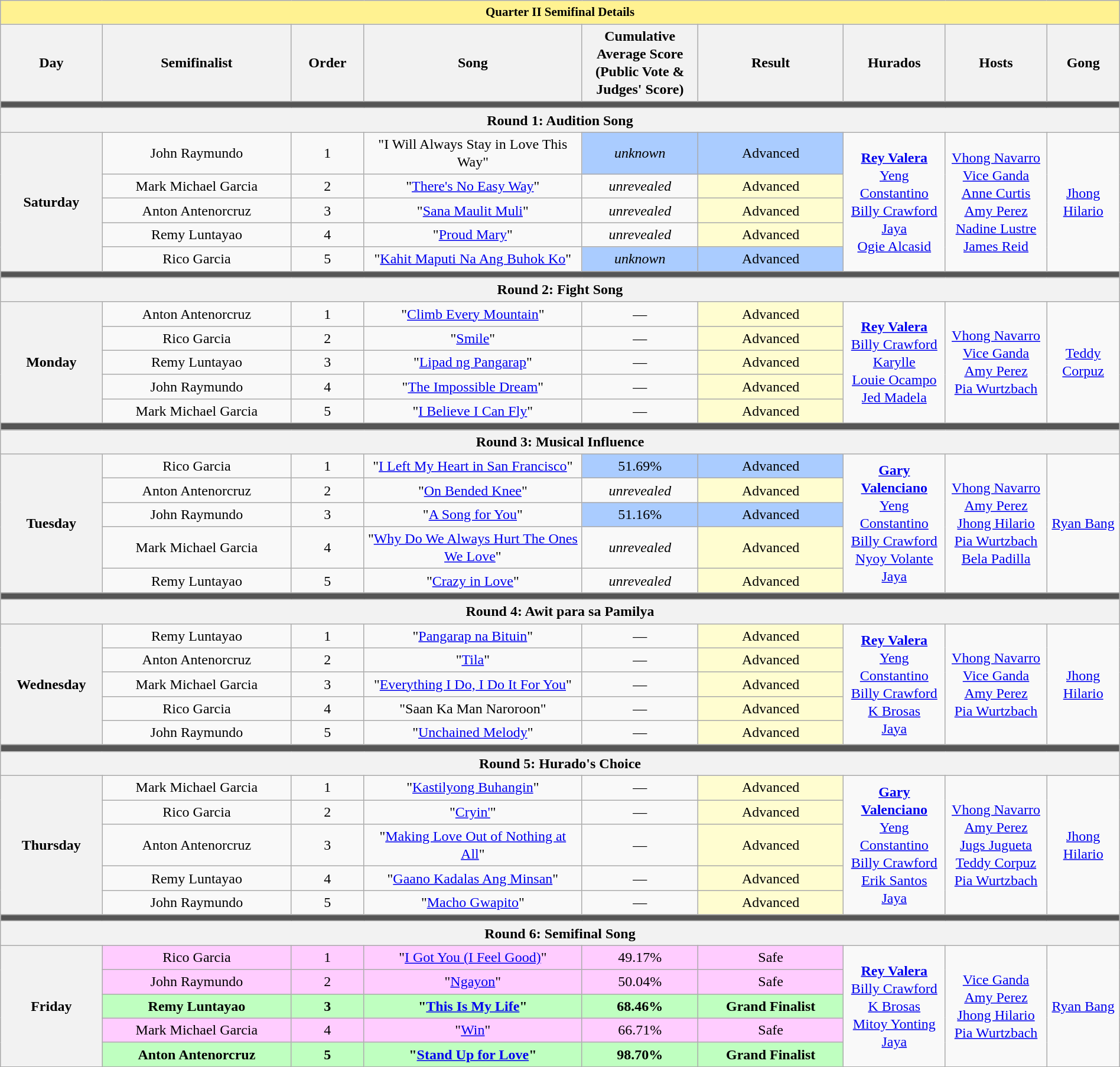<table class="wikitable mw-collapsible mw-collapsed style=" style="text-align:center;line-height:20px;width:100%" text-align:center">
<tr>
<th colspan="9" style="background-color:#fff291;font-size:14px">Quarter II Semifinal Details</th>
</tr>
<tr>
<th width="07%">Day</th>
<th width="13%">Semifinalist</th>
<th width="05%">Order</th>
<th width="15%">Song</th>
<th width="08%">Cumulative Average Score (Public Vote & Judges' Score)</th>
<th width="10%">Result</th>
<th width="07%">Hurados</th>
<th width="07%">Hosts</th>
<th width="05%">Gong</th>
</tr>
<tr>
<th colspan="9" style="background-color:#555;"></th>
</tr>
<tr>
<th colspan="9">Round 1: Audition Song</th>
</tr>
<tr style="background-color:#___" |>
<th rowspan="5">Saturday<br></th>
<td style="background-color:#__">John Raymundo</td>
<td style="background-color:#__">1</td>
<td style="background-color:#__">"I Will Always Stay in Love This Way"</td>
<td style="background-color:#aaccff"><em>unknown</em></td>
<td style="background-color:#aaccff">Advanced</td>
<td rowspan="5"><strong><a href='#'>Rey Valera</a></strong><br><a href='#'>Yeng Constantino</a><br><a href='#'>Billy Crawford</a><br><a href='#'>Jaya</a><br><a href='#'>Ogie Alcasid</a></td>
<td rowspan="5"><a href='#'>Vhong Navarro</a><br><a href='#'>Vice Ganda</a><br><a href='#'>Anne Curtis</a><br><a href='#'>Amy Perez</a><br><a href='#'>Nadine Lustre</a><br><a href='#'>James Reid</a></td>
<td rowspan="5"><a href='#'>Jhong Hilario</a></td>
</tr>
<tr style="background-color:#___" |>
<td>Mark Michael Garcia</td>
<td>2</td>
<td>"<a href='#'>There's No Easy Way</a>"</td>
<td style="background-color:#___"><em>unrevealed</em></td>
<td style="background-color:#fffdd0">Advanced</td>
</tr>
<tr style="background-color:#___" |>
<td>Anton Antenorcruz</td>
<td>3</td>
<td>"<a href='#'>Sana Maulit Muli</a>"</td>
<td style="background-color:#___"><em>unrevealed</em></td>
<td style="background-color:#fffdd0">Advanced</td>
</tr>
<tr style="background-color:#___" |>
<td>Remy Luntayao</td>
<td>4</td>
<td>"<a href='#'>Proud Mary</a>"</td>
<td style="background-color:#___"><em>unrevealed</em></td>
<td style="background-color:#fffdd0">Advanced</td>
</tr>
<tr style="background-color:#___" |>
<td>Rico Garcia</td>
<td>5</td>
<td>"<a href='#'>Kahit Maputi Na Ang Buhok Ko</a>"</td>
<td style="background-color:#aaccff"><em>unknown</em></td>
<td style="background-color:#aaccff">Advanced</td>
</tr>
<tr>
<th colspan="9" style="background-color:#555;"></th>
</tr>
<tr>
<th colspan="9">Round 2: Fight Song</th>
</tr>
<tr style="background-color:#___" |>
<th rowspan="5">Monday<br></th>
<td style="background-color:#__">Anton Antenorcruz</td>
<td style="background-color:#__">1</td>
<td style="background-color:#__">"<a href='#'>Climb Every Mountain</a>"</td>
<td style="background-color:#__">—</td>
<td style="background-color:#fffdd0">Advanced</td>
<td rowspan="5"><strong><a href='#'>Rey Valera</a></strong><br><a href='#'>Billy Crawford</a><br><a href='#'>Karylle</a><br><a href='#'>Louie Ocampo</a><br><a href='#'>Jed Madela</a></td>
<td rowspan="5"><a href='#'>Vhong Navarro</a><br><a href='#'>Vice Ganda</a><br><a href='#'>Amy Perez</a><br><a href='#'>Pia Wurtzbach</a></td>
<td rowspan="5"><a href='#'>Teddy Corpuz</a></td>
</tr>
<tr style="background-color:#___" |>
<td>Rico Garcia</td>
<td>2</td>
<td>"<a href='#'>Smile</a>"</td>
<td style="background-color:#___">—</td>
<td style="background-color:#fffdd0">Advanced</td>
</tr>
<tr style="background-color:#___" |>
<td>Remy Luntayao</td>
<td>3</td>
<td>"<a href='#'>Lipad ng Pangarap</a>"</td>
<td style="background-color:#___">—</td>
<td style="background-color:#fffdd0">Advanced</td>
</tr>
<tr style="background-color:#___" |>
<td>John Raymundo</td>
<td>4</td>
<td>"<a href='#'>The Impossible Dream</a>"</td>
<td style="background-color:#___">—</td>
<td style="background-color:#fffdd0">Advanced</td>
</tr>
<tr style="background-color:#___" |>
<td>Mark Michael Garcia</td>
<td>5</td>
<td>"<a href='#'>I Believe I Can Fly</a>"</td>
<td style="background-color:#___">—</td>
<td style="background-color:#fffdd0">Advanced</td>
</tr>
<tr>
<th colspan="9" style="background-color:#555;"></th>
</tr>
<tr>
<th colspan="9">Round 3: Musical Influence</th>
</tr>
<tr style="background-color:#___" |>
<th rowspan="5">Tuesday<br></th>
<td style="background-color:#__">Rico Garcia</td>
<td style="background-color:#__">1</td>
<td style="background-color:#__">"<a href='#'>I Left My Heart in San Francisco</a>"</td>
<td style="background-color:#aaccff">51.69%</td>
<td style="background-color:#aaccff">Advanced</td>
<td rowspan="5"><strong><a href='#'>Gary Valenciano</a></strong><br><a href='#'>Yeng Constantino</a><br><a href='#'>Billy Crawford</a><br><a href='#'>Nyoy Volante</a><br><a href='#'>Jaya</a></td>
<td rowspan="5"><a href='#'>Vhong Navarro</a><br><a href='#'>Amy Perez</a><br><a href='#'>Jhong Hilario</a><br><a href='#'>Pia Wurtzbach</a><br><a href='#'>Bela Padilla</a></td>
<td rowspan="5"><a href='#'>Ryan Bang</a></td>
</tr>
<tr style="background-color:#___" |>
<td>Anton Antenorcruz</td>
<td>2</td>
<td>"<a href='#'>On Bended Knee</a>"</td>
<td style="background-color:#___"><em>unrevealed</em></td>
<td style="background-color:#fffdd0">Advanced</td>
</tr>
<tr style="background-color:#___" |>
<td>John Raymundo</td>
<td>3</td>
<td>"<a href='#'>A Song for You</a>"</td>
<td style="background-color:#aaccff">51.16%</td>
<td style="background-color:#aaccff">Advanced</td>
</tr>
<tr style="background-color:#___" |>
<td>Mark Michael Garcia</td>
<td>4</td>
<td>"<a href='#'>Why Do We Always Hurt The Ones We Love</a>"</td>
<td style="background-color:#___"><em>unrevealed</em></td>
<td style="background-color:#fffdd0">Advanced</td>
</tr>
<tr style="background-color:#___" |>
<td>Remy Luntayao</td>
<td>5</td>
<td>"<a href='#'>Crazy in Love</a>"</td>
<td style="background-color:#___"><em>unrevealed</em></td>
<td style="background-color:#fffdd0">Advanced</td>
</tr>
<tr>
<th colspan="9" style="background-color:#555;"></th>
</tr>
<tr>
<th colspan="9">Round 4: Awit para sa Pamilya </th>
</tr>
<tr style="background-color:#___" |>
<th rowspan="5">Wednesday<br></th>
<td style="background-color:#__">Remy Luntayao</td>
<td style="background-color:#__">1</td>
<td style="background-color:#__">"<a href='#'>Pangarap na Bituin</a>"</td>
<td style="background-color:#__">—</td>
<td style="background-color:#fffdd0">Advanced</td>
<td rowspan="5"><strong><a href='#'>Rey Valera</a></strong><br><a href='#'>Yeng Constantino</a><br><a href='#'>Billy Crawford</a><br><a href='#'>K Brosas</a><br><a href='#'>Jaya</a></td>
<td rowspan="5"><a href='#'>Vhong Navarro</a><br><a href='#'>Vice Ganda</a><br><a href='#'>Amy Perez</a><br><a href='#'>Pia Wurtzbach</a></td>
<td rowspan="5"><a href='#'>Jhong Hilario</a></td>
</tr>
<tr style="background-color:#___" |>
<td>Anton Antenorcruz</td>
<td>2</td>
<td>"<a href='#'>Tila</a>"</td>
<td style="background-color:#___">—</td>
<td style="background-color:#fffdd0">Advanced</td>
</tr>
<tr style="background-color:#___" |>
<td>Mark Michael Garcia</td>
<td>3</td>
<td>"<a href='#'>Everything I Do, I Do It For You</a>"</td>
<td style="background-color:#___">—</td>
<td style="background-color:#fffdd0">Advanced</td>
</tr>
<tr style="background-color:#___" |>
<td>Rico Garcia</td>
<td>4</td>
<td>"Saan Ka Man Naroroon"</td>
<td style="background-color:#___">—</td>
<td style="background-color:#fffdd0">Advanced</td>
</tr>
<tr style="background-color:#___" |>
<td>John Raymundo</td>
<td>5</td>
<td>"<a href='#'>Unchained Melody</a>"</td>
<td style="background-color:#___">—</td>
<td style="background-color:#fffdd0">Advanced</td>
</tr>
<tr>
<th colspan="9" style="background-color:#555;"></th>
</tr>
<tr>
<th colspan="9">Round 5: Hurado's Choice </th>
</tr>
<tr style="background-color:#___" |>
<th rowspan="5">Thursday<br></th>
<td style="background-color:#__">Mark Michael Garcia</td>
<td style="background-color:#__">1</td>
<td style="background-color:#__">"<a href='#'>Kastilyong Buhangin</a>"</td>
<td style="background-color:#__">—</td>
<td style="background-color:#fffdd0">Advanced</td>
<td rowspan="5"><strong><a href='#'>Gary Valenciano</a></strong><br><a href='#'>Yeng Constantino</a><br><a href='#'>Billy Crawford</a><br><a href='#'>Erik Santos</a><br><a href='#'>Jaya</a></td>
<td rowspan="5"><a href='#'>Vhong Navarro</a><br><a href='#'>Amy Perez</a><br><a href='#'>Jugs Jugueta</a><br><a href='#'>Teddy Corpuz</a><br><a href='#'>Pia Wurtzbach</a></td>
<td rowspan="5"><a href='#'>Jhong Hilario</a></td>
</tr>
<tr style="background-color:#___" |>
<td>Rico Garcia</td>
<td>2</td>
<td>"<a href='#'>Cryin'</a>"</td>
<td style="background-color:#___">—</td>
<td style="background-color:#fffdd0">Advanced</td>
</tr>
<tr style="background-color:#___" |>
<td>Anton Antenorcruz</td>
<td>3</td>
<td>"<a href='#'>Making Love Out of Nothing at All</a>"</td>
<td style="background-color:#___">—</td>
<td style="background-color:#fffdd0">Advanced</td>
</tr>
<tr style="background-color:#___" |>
<td>Remy Luntayao</td>
<td>4</td>
<td>"<a href='#'>Gaano Kadalas Ang Minsan</a>"</td>
<td style="background-color:#___">—</td>
<td style="background-color:#fffdd0">Advanced</td>
</tr>
<tr style="background-color:#___" |>
<td>John Raymundo</td>
<td>5</td>
<td>"<a href='#'>Macho Gwapito</a>"</td>
<td style="background-color:#___">—</td>
<td style="background-color:#fffdd0">Advanced</td>
</tr>
<tr>
<th colspan="9" style="background-color:#555;"></th>
</tr>
<tr>
<th colspan="9">Round 6: Semifinal Song</th>
</tr>
<tr style="background-color:#___" |>
<th rowspan="5">Friday<br></th>
<td style="background-color:#ffccff">Rico Garcia</td>
<td style="background-color:#ffccff">1</td>
<td style="background-color:#ffccff">"<a href='#'>I Got You (I Feel Good)</a>"</td>
<td style="background-color:#ffccff">49.17%</td>
<td style="background-color:#ffccff">Safe</td>
<td rowspan="5"><strong><a href='#'>Rey Valera</a></strong><br><a href='#'>Billy Crawford</a><br><a href='#'>K Brosas</a><br><a href='#'>Mitoy Yonting</a><br><a href='#'>Jaya</a></td>
<td rowspan="5"><a href='#'>Vice Ganda</a><br><a href='#'>Amy Perez</a><br><a href='#'>Jhong Hilario</a><br><a href='#'>Pia Wurtzbach</a></td>
<td rowspan="5"><a href='#'>Ryan Bang</a></td>
</tr>
<tr style="background-color:#ffccff" |>
<td>John Raymundo</td>
<td>2</td>
<td>"<a href='#'>Ngayon</a>"</td>
<td style="background-color:#___">50.04%</td>
<td style="background-color:#___">Safe</td>
</tr>
<tr style="background-color:#BFFFC0" |>
<td><strong>Remy Luntayao</strong></td>
<td><strong>3</strong></td>
<td><strong>"<a href='#'>This Is My Life</a>"</strong></td>
<td style="background-color:#___"><strong>68.46%</strong></td>
<td style="background-color:#___"><strong>Grand Finalist</strong></td>
</tr>
<tr style="background-color:#ffccff" |>
<td>Mark Michael Garcia</td>
<td>4</td>
<td>"<a href='#'>Win</a>"</td>
<td style="background-color:#___">66.71%</td>
<td style="background-color:#___">Safe</td>
</tr>
<tr style="background-color:#BFFFC0" |>
<td><strong>Anton Antenorcruz</strong></td>
<td><strong>5</strong></td>
<td><strong>"<a href='#'>Stand Up for Love</a>"</strong></td>
<td style="background-color:#___"><strong>98.70%</strong></td>
<td style="background-color:#___"><strong>Grand Finalist</strong></td>
</tr>
</table>
